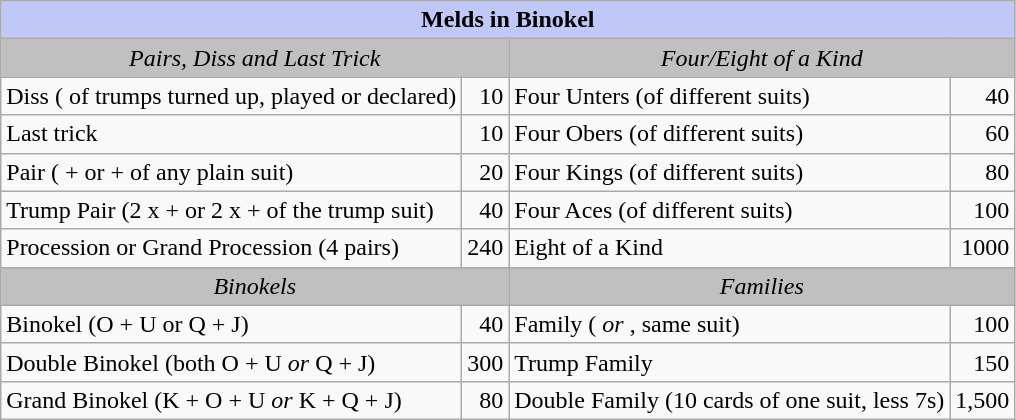<table class="wikitable">
<tr>
<td style="background: #c0c8f8;" colspan = "4;" align=center><strong>Melds in Binokel</strong></td>
</tr>
<tr>
<td style="background: #C0C0C0;" colspan = "2;" align=center><em>Pairs, Diss and Last Trick</em></td>
<td style="background: #C0C0C0;" colspan = "2;" align=center><em>Four/Eight of a Kind</em></td>
</tr>
<tr>
<td>Diss ( of trumps turned up, played or declared)</td>
<td align="right">10</td>
<td>Four Unters (of different suits)</td>
<td align="right">40</td>
</tr>
<tr>
<td>Last trick</td>
<td align="right">10</td>
<td>Four Obers (of different suits)</td>
<td align="right">60</td>
</tr>
<tr>
<td>Pair ( +  or  +  of any plain suit)</td>
<td align="right">20</td>
<td>Four Kings (of different suits)</td>
<td align="right">80</td>
</tr>
<tr>
<td>Trump Pair (2 x  +  or 2 x  +  of the trump suit)</td>
<td align="right">40</td>
<td>Four Aces (of different suits)</td>
<td align="right">100</td>
</tr>
<tr>
<td>Procession or Grand Procession (4 pairs)</td>
<td align="right">240</td>
<td>Eight of a Kind </td>
<td align="right">1000</td>
</tr>
<tr>
<td style="background: #C0C0C0;" colspan = "2;" align=center><em>Binokels</em></td>
<td style="background: #C0C0C0;" colspan = "2;" align=center><em>Families</em></td>
</tr>
<tr>
<td>Binokel (O + U or Q + J)</td>
<td align="right">40</td>
<td>Family ( <em>or</em> , same suit)</td>
<td align="right">100</td>
</tr>
<tr>
<td>Double Binokel (both O + U <em>or</em> Q + J)</td>
<td align="right">300</td>
<td>Trump Family</td>
<td align="right">150</td>
</tr>
<tr>
<td>Grand Binokel (K + O + U <em>or</em> K + Q + J)</td>
<td align="right">80</td>
<td>Double Family (10 cards of one suit, less 7s)</td>
<td align="right">1,500</td>
</tr>
</table>
